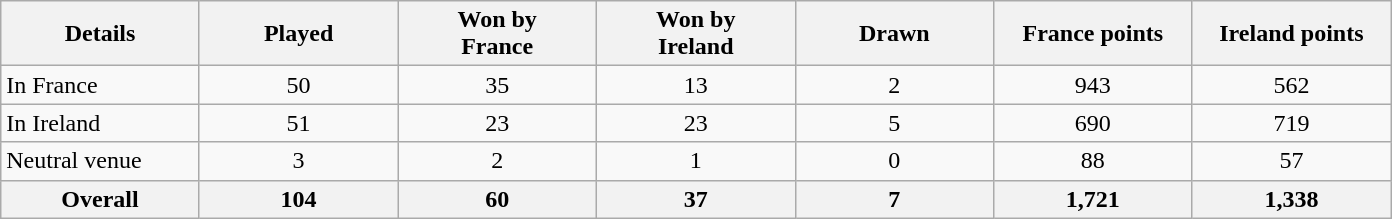<table class="wikitable sortable">
<tr>
<th width="125">Details</th>
<th width="125">Played</th>
<th width="125">Won by<br>France</th>
<th width="125">Won by<br>Ireland</th>
<th width="125">Drawn</th>
<th width="125">France points</th>
<th width="125">Ireland points</th>
</tr>
<tr>
<td>In France</td>
<td align=center>50</td>
<td align=center>35</td>
<td align=center>13</td>
<td align=center>2</td>
<td align=center>943</td>
<td align=center>562</td>
</tr>
<tr>
<td>In Ireland</td>
<td align=center>51</td>
<td align=center>23</td>
<td align=center>23</td>
<td align=center>5</td>
<td align=center>690</td>
<td align=center>719</td>
</tr>
<tr>
<td>Neutral venue</td>
<td align=center>3</td>
<td align=center>2</td>
<td align=center>1</td>
<td align=center>0</td>
<td align=center>88</td>
<td align=center>57</td>
</tr>
<tr>
<th align=center>Overall</th>
<th align=center>104</th>
<th align=center>60</th>
<th align=center>37</th>
<th align=center>7</th>
<th align=center>1,721</th>
<th align=center>1,338</th>
</tr>
</table>
